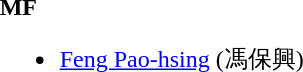<table>
<tr style="vertical-align: top;">
<td width="25%"><br></td>
<td></td>
<td width="25%"><br></td>
<td></td>
<td width="25%"><br><strong>MF</strong><ul><li><a href='#'>Feng Pao-hsing</a> (馮保興)</li></ul></td>
<td></td>
<td width="25%"><br></td>
</tr>
</table>
